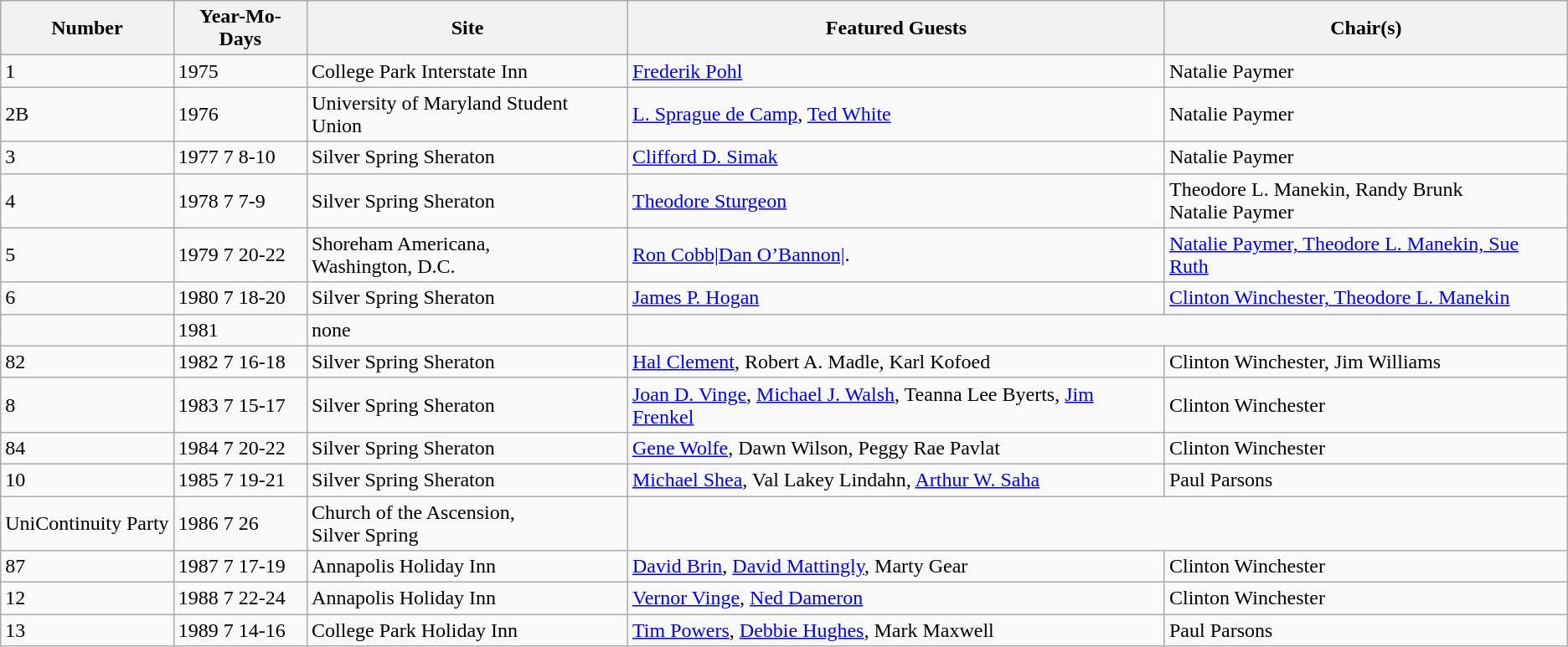<table class="wikitable">
<tr>
<th>Number</th>
<th>Year-Mo-Days</th>
<th>Site</th>
<th>Featured Guests</th>
<th>Chair(s)</th>
</tr>
<tr>
<td>1</td>
<td>1975</td>
<td>College Park Interstate Inn</td>
<td><a href='#'>Frederik Pohl</a></td>
<td>Natalie Paymer</td>
</tr>
<tr>
<td>2B</td>
<td>1976</td>
<td>University of Maryland Student Union</td>
<td><a href='#'>L. Sprague de Camp</a>, <a href='#'>Ted White</a></td>
<td>Natalie Paymer</td>
</tr>
<tr>
<td>3</td>
<td>1977 7 8-10</td>
<td>Silver Spring Sheraton</td>
<td><a href='#'>Clifford D. Simak</a></td>
<td>Natalie Paymer</td>
</tr>
<tr>
<td>4</td>
<td>1978 7 7-9</td>
<td>Silver Spring Sheraton</td>
<td><a href='#'>Theodore Sturgeon</a></td>
<td>Theodore L. Manekin, Randy Brunk<br>Natalie Paymer</td>
</tr>
<tr>
<td>5</td>
<td>1979 7 20-22</td>
<td>Shoreham Americana,<br>Washington, D.C.</td>
<td><a href='#'>Ron Cobb|Dan O’Bannon|</a>.</td>
<td><a href='#'>Natalie Paymer, Theodore L. Manekin, Sue Ruth</a></td>
</tr>
<tr>
<td>6</td>
<td>1980 7 18-20</td>
<td>Silver Spring Sheraton</td>
<td><a href='#'>James P. Hogan</a></td>
<td><a href='#'>Clinton Winchester, Theodore L. Manekin</a></td>
</tr>
<tr>
<td></td>
<td>1981</td>
<td>none</td>
</tr>
<tr>
<td>82</td>
<td>1982 7 16-18</td>
<td>Silver Spring Sheraton</td>
<td><a href='#'>Hal Clement</a>, Robert A. Madle, Karl Kofoed</td>
<td>Clinton Winchester, Jim Williams</td>
</tr>
<tr>
<td>8</td>
<td>1983 7 15-17</td>
<td>Silver Spring Sheraton</td>
<td><a href='#'>Joan D. Vinge</a>, <a href='#'>Michael J. Walsh</a>, Teanna Lee Byerts, <a href='#'>Jim Frenkel</a></td>
<td>Clinton Winchester</td>
</tr>
<tr>
<td>84</td>
<td>1984 7 20-22</td>
<td>Silver Spring Sheraton</td>
<td><a href='#'>Gene Wolfe</a>, Dawn Wilson, Peggy Rae Pavlat</td>
<td>Clinton Winchester</td>
</tr>
<tr>
<td>10</td>
<td>1985 7 19-21</td>
<td>Silver Spring Sheraton</td>
<td><a href='#'>Michael Shea</a>, Val Lakey Lindahn, <a href='#'>Arthur W. Saha</a></td>
<td>Paul Parsons</td>
</tr>
<tr>
<td>UniContinuity Party</td>
<td>1986 7 26</td>
<td>Church of the Ascension,<br>Silver Spring</td>
</tr>
<tr>
<td>87</td>
<td>1987 7 17-19</td>
<td>Annapolis Holiday Inn</td>
<td><a href='#'>David Brin</a>, <a href='#'>David Mattingly</a>, Marty Gear</td>
<td>Clinton Winchester</td>
</tr>
<tr>
<td>12</td>
<td>1988 7 22-24</td>
<td>Annapolis Holiday Inn</td>
<td><a href='#'>Vernor Vinge</a>, <a href='#'>Ned Dameron</a></td>
<td>Clinton Winchester</td>
</tr>
<tr>
<td>13</td>
<td>1989 7 14-16</td>
<td>College Park Holiday Inn</td>
<td><a href='#'>Tim Powers</a>, <a href='#'>Debbie Hughes</a>, Mark Maxwell</td>
<td>Paul Parsons</td>
</tr>
</table>
